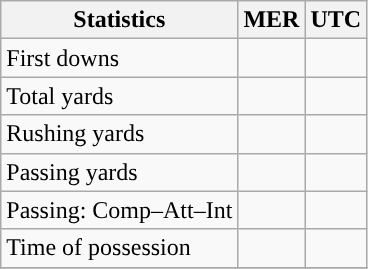<table class="wikitable" style="float: left;">
<tr>
<th>Statistics</th>
<th>MER</th>
<th>UTC</th>
</tr>
<tr>
<td>First downs</td>
<td></td>
<td></td>
</tr>
<tr>
<td>Total yards</td>
<td></td>
<td></td>
</tr>
<tr>
<td>Rushing yards</td>
<td></td>
<td></td>
</tr>
<tr>
<td>Passing yards</td>
<td></td>
<td></td>
</tr>
<tr>
<td>Passing: Comp–Att–Int</td>
<td></td>
<td></td>
</tr>
<tr>
<td>Time of possession</td>
<td></td>
<td></td>
</tr>
<tr>
</tr>
</table>
